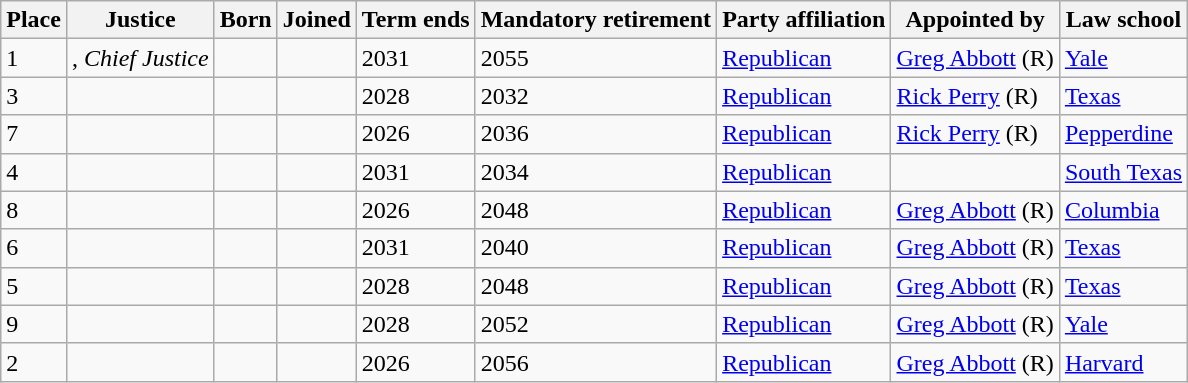<table class="wikitable sortable">
<tr>
<th>Place</th>
<th>Justice</th>
<th>Born</th>
<th>Joined</th>
<th>Term ends</th>
<th>Mandatory retirement</th>
<th>Party affiliation</th>
<th>Appointed by</th>
<th>Law school</th>
</tr>
<tr>
<td>1</td>
<td>, <em>Chief Justice</em></td>
<td></td>
<td></td>
<td>2031</td>
<td>2055</td>
<td><a href='#'>Republican</a></td>
<td><a href='#'>Greg Abbott</a> (R)</td>
<td><a href='#'>Yale</a></td>
</tr>
<tr>
<td>3</td>
<td></td>
<td></td>
<td></td>
<td>2028</td>
<td>2032</td>
<td><a href='#'>Republican</a></td>
<td><a href='#'>Rick Perry</a> (R)</td>
<td><a href='#'>Texas</a></td>
</tr>
<tr>
<td>7</td>
<td></td>
<td></td>
<td></td>
<td>2026</td>
<td>2036</td>
<td><a href='#'>Republican</a></td>
<td><a href='#'>Rick Perry</a> (R)</td>
<td><a href='#'>Pepperdine</a></td>
</tr>
<tr>
<td>4</td>
<td></td>
<td></td>
<td></td>
<td>2031</td>
<td>2034</td>
<td><a href='#'>Republican</a></td>
<td></td>
<td><a href='#'>South Texas</a></td>
</tr>
<tr>
<td>8</td>
<td></td>
<td></td>
<td></td>
<td>2026</td>
<td>2048</td>
<td><a href='#'>Republican</a></td>
<td><a href='#'>Greg Abbott</a> (R)</td>
<td><a href='#'>Columbia</a></td>
</tr>
<tr>
<td>6</td>
<td></td>
<td></td>
<td></td>
<td>2031</td>
<td>2040</td>
<td><a href='#'>Republican</a></td>
<td><a href='#'>Greg Abbott</a> (R)</td>
<td><a href='#'>Texas</a></td>
</tr>
<tr>
<td>5</td>
<td></td>
<td></td>
<td></td>
<td>2028</td>
<td>2048</td>
<td><a href='#'>Republican</a></td>
<td><a href='#'>Greg Abbott</a> (R)</td>
<td><a href='#'>Texas</a></td>
</tr>
<tr>
<td>9</td>
<td></td>
<td></td>
<td></td>
<td>2028</td>
<td>2052</td>
<td><a href='#'>Republican</a></td>
<td><a href='#'>Greg Abbott</a> (R)</td>
<td><a href='#'>Yale</a></td>
</tr>
<tr>
<td>2</td>
<td></td>
<td></td>
<td></td>
<td>2026</td>
<td>2056</td>
<td><a href='#'>Republican</a></td>
<td><a href='#'>Greg Abbott</a> (R)</td>
<td><a href='#'>Harvard</a></td>
</tr>
</table>
